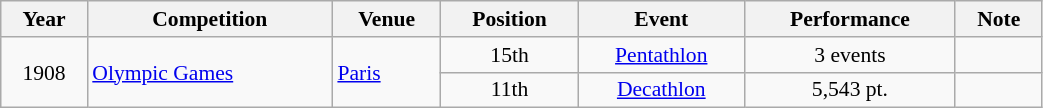<table class="wikitable" width=55% style="font-size:90%; text-align:center;">
<tr>
<th>Year</th>
<th>Competition</th>
<th>Venue</th>
<th>Position</th>
<th>Event</th>
<th>Performance</th>
<th>Note</th>
</tr>
<tr>
<td rowspan=2>1908</td>
<td rowspan=2 align=left><a href='#'>Olympic Games</a></td>
<td rowspan=2 align=left> <a href='#'>Paris</a></td>
<td>15th</td>
<td><a href='#'>Pentathlon</a></td>
<td>3 events</td>
<td></td>
</tr>
<tr>
<td>11th</td>
<td><a href='#'>Decathlon</a></td>
<td>5,543 pt.</td>
<td></td>
</tr>
</table>
